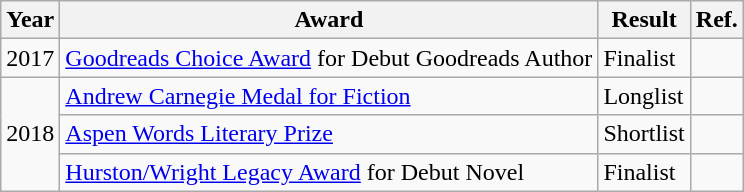<table class="wikitable sortable mw-collapsible">
<tr>
<th>Year</th>
<th>Award</th>
<th>Result</th>
<th>Ref.</th>
</tr>
<tr>
<td>2017</td>
<td><a href='#'>Goodreads Choice Award</a> for Debut Goodreads Author</td>
<td>Finalist</td>
<td></td>
</tr>
<tr>
<td rowspan="3">2018</td>
<td><a href='#'>Andrew Carnegie Medal for Fiction</a></td>
<td>Longlist</td>
<td></td>
</tr>
<tr>
<td><a href='#'>Aspen Words Literary Prize</a></td>
<td>Shortlist</td>
<td></td>
</tr>
<tr>
<td><a href='#'>Hurston/Wright Legacy Award</a> for Debut Novel</td>
<td>Finalist</td>
<td></td>
</tr>
</table>
